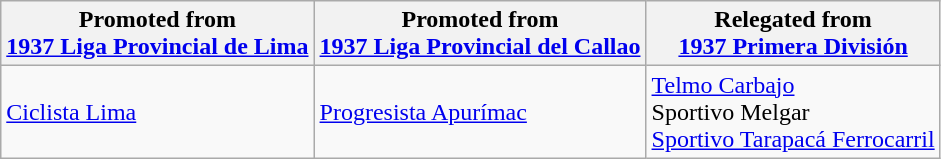<table class="wikitable">
<tr>
<th>Promoted from<br><a href='#'>1937 Liga Provincial de Lima</a></th>
<th>Promoted from<br><a href='#'>1937 Liga Provincial del Callao</a></th>
<th>Relegated from<br><a href='#'>1937 Primera División</a></th>
</tr>
<tr>
<td> <a href='#'>Ciclista Lima</a> </td>
<td> <a href='#'>Progresista Apurímac</a> </td>
<td> <a href='#'>Telmo Carbajo</a> <br> Sportivo Melgar <br> <a href='#'>Sportivo Tarapacá Ferrocarril</a> </td>
</tr>
</table>
